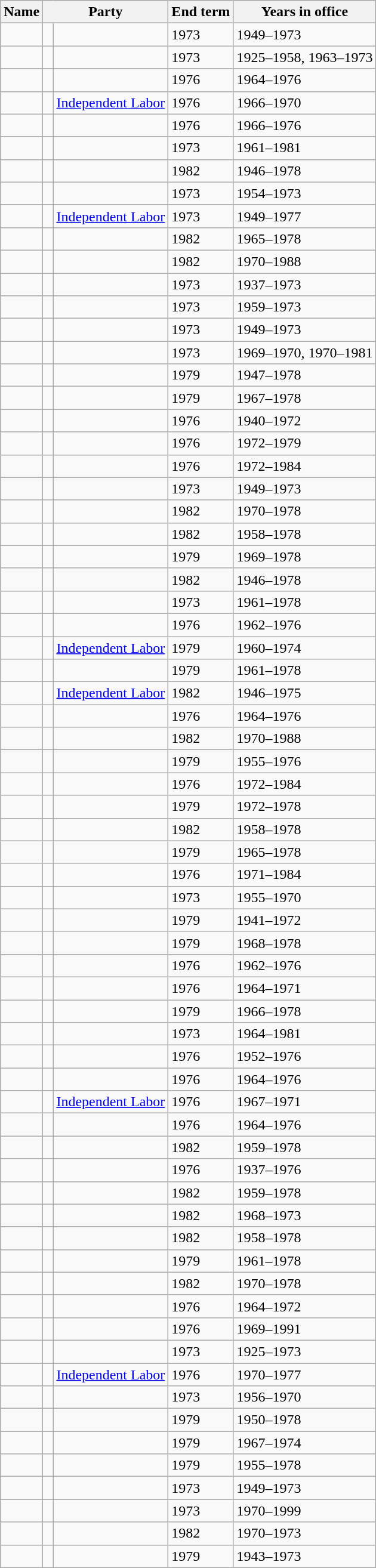<table class="wikitable sortable">
<tr>
<th>Name</th>
<th colspan=2>Party</th>
<th>End term</th>
<th>Years in office</th>
</tr>
<tr>
<td></td>
<td> </td>
<td></td>
<td>1973</td>
<td>1949–1973</td>
</tr>
<tr>
<td></td>
<td> </td>
<td></td>
<td>1973</td>
<td>1925–1958, 1963–1973</td>
</tr>
<tr>
<td></td>
<td> </td>
<td></td>
<td>1976</td>
<td>1964–1976</td>
</tr>
<tr>
<td></td>
<td> </td>
<td><a href='#'>Independent Labor</a></td>
<td>1976</td>
<td>1966–1970</td>
</tr>
<tr>
<td></td>
<td> </td>
<td></td>
<td>1976</td>
<td>1966–1976</td>
</tr>
<tr>
<td></td>
<td> </td>
<td></td>
<td>1973</td>
<td>1961–1981</td>
</tr>
<tr>
<td></td>
<td> </td>
<td></td>
<td>1982</td>
<td>1946–1978</td>
</tr>
<tr>
<td></td>
<td> </td>
<td></td>
<td>1973</td>
<td>1954–1973</td>
</tr>
<tr>
<td></td>
<td> </td>
<td><a href='#'>Independent Labor</a></td>
<td>1973</td>
<td>1949–1977</td>
</tr>
<tr>
<td></td>
<td> </td>
<td></td>
<td>1982</td>
<td>1965–1978</td>
</tr>
<tr>
<td></td>
<td> </td>
<td></td>
<td>1982</td>
<td>1970–1988</td>
</tr>
<tr>
<td></td>
<td> </td>
<td></td>
<td>1973</td>
<td>1937–1973</td>
</tr>
<tr>
<td></td>
<td> </td>
<td></td>
<td>1973</td>
<td>1959–1973</td>
</tr>
<tr>
<td></td>
<td> </td>
<td></td>
<td>1973</td>
<td>1949–1973</td>
</tr>
<tr>
<td></td>
<td> </td>
<td></td>
<td>1973</td>
<td>1969–1970, 1970–1981</td>
</tr>
<tr>
<td></td>
<td> </td>
<td></td>
<td>1979</td>
<td>1947–1978</td>
</tr>
<tr>
<td></td>
<td> </td>
<td></td>
<td>1979</td>
<td>1967–1978</td>
</tr>
<tr>
<td></td>
<td> </td>
<td></td>
<td>1976</td>
<td>1940–1972</td>
</tr>
<tr>
<td></td>
<td> </td>
<td></td>
<td>1976</td>
<td>1972–1979</td>
</tr>
<tr>
<td></td>
<td> </td>
<td></td>
<td>1976</td>
<td>1972–1984</td>
</tr>
<tr>
<td></td>
<td> </td>
<td></td>
<td>1973</td>
<td>1949–1973</td>
</tr>
<tr>
<td></td>
<td> </td>
<td></td>
<td>1982</td>
<td>1970–1978</td>
</tr>
<tr>
<td></td>
<td> </td>
<td></td>
<td>1982</td>
<td>1958–1978</td>
</tr>
<tr>
<td></td>
<td> </td>
<td></td>
<td>1979</td>
<td>1969–1978</td>
</tr>
<tr>
<td></td>
<td> </td>
<td></td>
<td>1982</td>
<td>1946–1978</td>
</tr>
<tr>
<td></td>
<td> </td>
<td></td>
<td>1973</td>
<td>1961–1978</td>
</tr>
<tr>
<td></td>
<td> </td>
<td></td>
<td>1976</td>
<td>1962–1976</td>
</tr>
<tr>
<td></td>
<td> </td>
<td><a href='#'>Independent Labor</a></td>
<td>1979</td>
<td>1960–1974</td>
</tr>
<tr>
<td></td>
<td> </td>
<td></td>
<td>1979</td>
<td>1961–1978</td>
</tr>
<tr>
<td></td>
<td> </td>
<td><a href='#'>Independent Labor</a></td>
<td>1982</td>
<td>1946–1975</td>
</tr>
<tr>
<td></td>
<td> </td>
<td></td>
<td>1976</td>
<td>1964–1976</td>
</tr>
<tr>
<td></td>
<td> </td>
<td></td>
<td>1982</td>
<td>1970–1988</td>
</tr>
<tr>
<td></td>
<td> </td>
<td></td>
<td>1979</td>
<td>1955–1976</td>
</tr>
<tr>
<td></td>
<td> </td>
<td></td>
<td>1976</td>
<td>1972–1984</td>
</tr>
<tr>
<td></td>
<td> </td>
<td></td>
<td>1979</td>
<td>1972–1978</td>
</tr>
<tr>
<td></td>
<td> </td>
<td></td>
<td>1982</td>
<td>1958–1978</td>
</tr>
<tr>
<td></td>
<td> </td>
<td></td>
<td>1979</td>
<td>1965–1978</td>
</tr>
<tr>
<td></td>
<td> </td>
<td></td>
<td>1976</td>
<td>1971–1984</td>
</tr>
<tr>
<td></td>
<td> </td>
<td></td>
<td>1973</td>
<td>1955–1970</td>
</tr>
<tr>
<td></td>
<td> </td>
<td></td>
<td>1979</td>
<td>1941–1972</td>
</tr>
<tr>
<td></td>
<td> </td>
<td></td>
<td>1979</td>
<td>1968–1978</td>
</tr>
<tr>
<td></td>
<td> </td>
<td></td>
<td>1976</td>
<td>1962–1976</td>
</tr>
<tr>
<td></td>
<td> </td>
<td></td>
<td>1976</td>
<td>1964–1971</td>
</tr>
<tr>
<td></td>
<td> </td>
<td></td>
<td>1979</td>
<td>1966–1978</td>
</tr>
<tr>
<td></td>
<td> </td>
<td></td>
<td>1973</td>
<td>1964–1981</td>
</tr>
<tr>
<td></td>
<td> </td>
<td></td>
<td>1976</td>
<td>1952–1976</td>
</tr>
<tr>
<td></td>
<td> </td>
<td></td>
<td>1976</td>
<td>1964–1976</td>
</tr>
<tr>
<td></td>
<td> </td>
<td><a href='#'>Independent Labor</a></td>
<td>1976</td>
<td>1967–1971</td>
</tr>
<tr>
<td></td>
<td> </td>
<td></td>
<td>1976</td>
<td>1964–1976</td>
</tr>
<tr>
<td></td>
<td> </td>
<td></td>
<td>1982</td>
<td>1959–1978</td>
</tr>
<tr>
<td></td>
<td> </td>
<td></td>
<td>1976</td>
<td>1937–1976</td>
</tr>
<tr>
<td></td>
<td> </td>
<td></td>
<td>1982</td>
<td>1959–1978</td>
</tr>
<tr>
<td></td>
<td> </td>
<td></td>
<td>1982</td>
<td>1968–1973</td>
</tr>
<tr>
<td></td>
<td> </td>
<td></td>
<td>1982</td>
<td>1958–1978</td>
</tr>
<tr>
<td></td>
<td> </td>
<td></td>
<td>1979</td>
<td>1961–1978</td>
</tr>
<tr>
<td></td>
<td> </td>
<td></td>
<td>1982</td>
<td>1970–1978</td>
</tr>
<tr>
<td></td>
<td> </td>
<td></td>
<td>1976</td>
<td>1964–1972</td>
</tr>
<tr>
<td></td>
<td> </td>
<td></td>
<td>1976</td>
<td>1969–1991</td>
</tr>
<tr>
<td></td>
<td> </td>
<td></td>
<td>1973</td>
<td>1925–1973</td>
</tr>
<tr>
<td></td>
<td> </td>
<td><a href='#'>Independent Labor</a></td>
<td>1976</td>
<td>1970–1977</td>
</tr>
<tr>
<td></td>
<td> </td>
<td></td>
<td>1973</td>
<td>1956–1970</td>
</tr>
<tr>
<td></td>
<td> </td>
<td></td>
<td>1979</td>
<td>1950–1978</td>
</tr>
<tr>
<td></td>
<td> </td>
<td></td>
<td>1979</td>
<td>1967–1974</td>
</tr>
<tr>
<td></td>
<td> </td>
<td></td>
<td>1979</td>
<td>1955–1978</td>
</tr>
<tr>
<td></td>
<td> </td>
<td></td>
<td>1973</td>
<td>1949–1973</td>
</tr>
<tr>
<td></td>
<td> </td>
<td></td>
<td>1973</td>
<td>1970–1999</td>
</tr>
<tr>
<td></td>
<td> </td>
<td></td>
<td>1982</td>
<td>1970–1973</td>
</tr>
<tr>
<td></td>
<td> </td>
<td></td>
<td>1979</td>
<td>1943–1973</td>
</tr>
</table>
